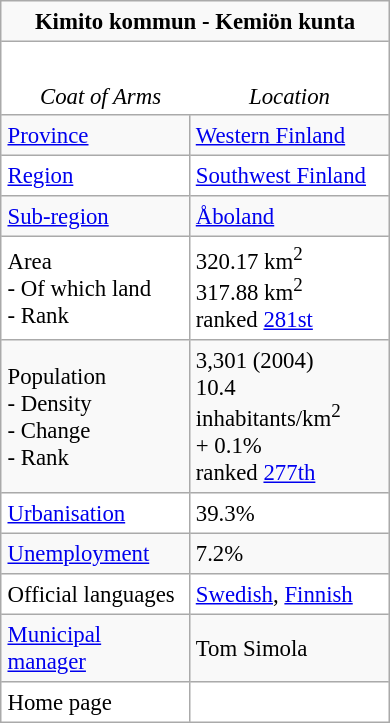<table align=left border=1 cellpadding=4 cellspacing=0 style="float:right; margin-left: 0.5em; margin-bottom: 0.5em; background: #ffffff; border: 1px #aaaaaa solid; border-collapse: collapse; text-align:left; font-size: 95%; width: 260px;">
<tr>
<th style="background:#f9f9f9; text-align:center;" colspan=2>Kimito kommun - Kemiön kunta</th>
</tr>
<tr>
<td colspan=2 style="padding: 0px;"><br><table align=center cellspacing=0 cellpadding=3 width=252>
<tr>
<td align=center width=50%> </td>
<td align=center width=50%> </td>
</tr>
<tr>
<td align=center><em>Coat of Arms</em></td>
<td align=center><em>Location</em></td>
</tr>
</table>
</td>
</tr>
<tr bgcolor=#F9F9F9>
<td><a href='#'>Province</a></td>
<td><a href='#'>Western Finland</a></td>
</tr>
<tr>
<td><a href='#'>Region</a></td>
<td><a href='#'>Southwest Finland</a></td>
</tr>
<tr bgcolor=#F9F9F9>
<td><a href='#'>Sub-region</a></td>
<td><a href='#'>Åboland</a></td>
</tr>
<tr>
<td>Area<br>- Of which land<br>- Rank</td>
<td>320.17 km<sup>2</sup><br>317.88 km<sup>2</sup><br>ranked <a href='#'>281st</a></td>
</tr>
<tr bgcolor=#F9F9F9>
<td>Population<br>- Density<br>- Change<br>- Rank</td>
<td>3,301 (2004)<br>10.4 inhabitants/km<sup>2</sup><br>+ 0.1%<br>ranked <a href='#'>277th</a></td>
</tr>
<tr>
<td><a href='#'>Urbanisation</a></td>
<td>39.3%</td>
</tr>
<tr bgcolor=#F9F9F9>
<td><a href='#'>Unemployment</a></td>
<td>7.2%</td>
</tr>
<tr>
<td>Official languages</td>
<td><a href='#'>Swedish</a>, <a href='#'>Finnish</a></td>
</tr>
<tr bgcolor=#F9F9F9>
<td><a href='#'>Municipal manager</a></td>
<td>Tom Simola</td>
</tr>
<tr>
<td>Home page</td>
<td></td>
</tr>
</table>
